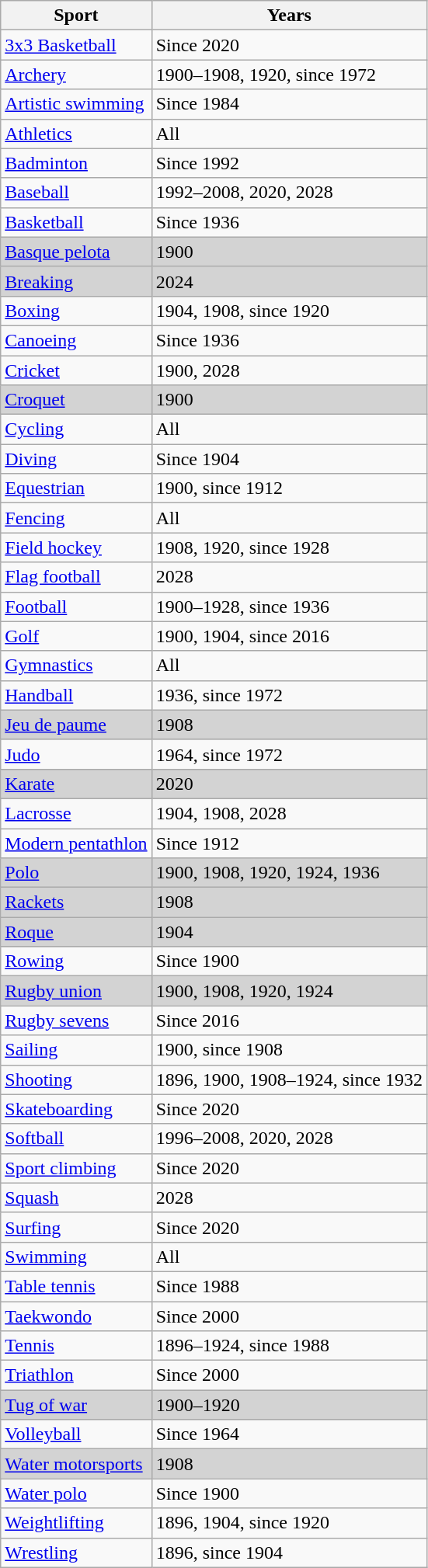<table cellspacing="0" cellpadding="0">
<tr>
<td valign="top"><br><table class="sortable wikitable">
<tr>
<th>Sport</th>
<th>Years</th>
</tr>
<tr>
<td><a href='#'>3x3 Basketball</a></td>
<td>Since 2020</td>
</tr>
<tr>
<td><a href='#'>Archery</a></td>
<td>1900–1908, 1920, since 1972</td>
</tr>
<tr>
<td><a href='#'>Artistic swimming</a></td>
<td>Since 1984</td>
</tr>
<tr>
<td><a href='#'>Athletics</a></td>
<td>All</td>
</tr>
<tr>
<td><a href='#'>Badminton</a></td>
<td>Since 1992</td>
</tr>
<tr>
<td><a href='#'>Baseball</a></td>
<td>1992–2008, 2020, 2028</td>
</tr>
<tr>
<td><a href='#'>Basketball</a></td>
<td>Since 1936</td>
</tr>
<tr>
<td style="background: #D3D3D3;"><a href='#'>Basque pelota</a></td>
<td style="background: #D3D3D3;">1900</td>
</tr>
<tr>
<td style="background: #D3D3D3;"><a href='#'>Breaking</a></td>
<td style="background: #D3D3D3;">2024</td>
</tr>
<tr>
<td><a href='#'>Boxing</a></td>
<td>1904, 1908, since 1920</td>
</tr>
<tr>
<td><a href='#'>Canoeing</a></td>
<td>Since 1936</td>
</tr>
<tr>
<td><a href='#'>Cricket</a></td>
<td>1900, 2028</td>
</tr>
<tr>
<td style="background: #D3D3D3;"><a href='#'>Croquet</a></td>
<td style="background: #D3D3D3;">1900</td>
</tr>
<tr>
<td><a href='#'>Cycling</a></td>
<td>All</td>
</tr>
<tr>
<td><a href='#'>Diving</a></td>
<td>Since 1904</td>
</tr>
<tr>
<td><a href='#'>Equestrian</a></td>
<td>1900, since 1912</td>
</tr>
<tr>
<td><a href='#'>Fencing</a></td>
<td>All</td>
</tr>
<tr>
<td><a href='#'>Field hockey</a></td>
<td>1908, 1920, since 1928</td>
</tr>
<tr>
<td><a href='#'>Flag football</a></td>
<td>2028</td>
</tr>
<tr>
<td><a href='#'>Football</a></td>
<td>1900–1928, since 1936</td>
</tr>
<tr>
<td><a href='#'>Golf</a></td>
<td>1900, 1904, since 2016</td>
</tr>
<tr>
<td><a href='#'>Gymnastics</a></td>
<td>All</td>
</tr>
<tr>
<td><a href='#'>Handball</a></td>
<td>1936, since 1972</td>
</tr>
<tr>
<td style="background: #D3D3D3;"><a href='#'>Jeu de paume</a></td>
<td style="background: #D3D3D3;">1908</td>
</tr>
<tr>
<td><a href='#'>Judo</a></td>
<td>1964, since 1972</td>
</tr>
<tr>
<td style="background: #D3D3D3;"><a href='#'>Karate</a></td>
<td style="background: #D3D3D3;">2020</td>
</tr>
<tr>
<td><a href='#'>Lacrosse</a></td>
<td>1904, 1908, 2028</td>
</tr>
<tr>
<td><a href='#'>Modern pentathlon</a></td>
<td>Since 1912</td>
</tr>
<tr>
<td style="background: #D3D3D3;"><a href='#'>Polo</a></td>
<td style="background: #D3D3D3;">1900, 1908, 1920, 1924, 1936</td>
</tr>
<tr>
<td style="background: #D3D3D3;"><a href='#'>Rackets</a></td>
<td style="background: #D3D3D3;">1908</td>
</tr>
<tr>
<td style="background: #D3D3D3;"><a href='#'>Roque</a></td>
<td style="background: #D3D3D3;">1904</td>
</tr>
<tr>
<td><a href='#'>Rowing</a></td>
<td>Since 1900</td>
</tr>
<tr>
<td style="background: #D3D3D3;"><a href='#'>Rugby union</a></td>
<td style="background: #D3D3D3;">1900, 1908, 1920, 1924</td>
</tr>
<tr>
<td><a href='#'>Rugby sevens</a></td>
<td>Since 2016</td>
</tr>
<tr>
<td><a href='#'>Sailing</a></td>
<td>1900, since 1908</td>
</tr>
<tr>
<td><a href='#'>Shooting</a></td>
<td>1896, 1900, 1908–1924, since 1932</td>
</tr>
<tr>
<td><a href='#'>Skateboarding</a></td>
<td>Since 2020</td>
</tr>
<tr>
<td><a href='#'>Softball</a></td>
<td>1996–2008, 2020, 2028</td>
</tr>
<tr>
<td><a href='#'>Sport climbing</a></td>
<td>Since 2020</td>
</tr>
<tr>
<td><a href='#'>Squash</a></td>
<td>2028</td>
</tr>
<tr>
<td><a href='#'>Surfing</a></td>
<td>Since 2020</td>
</tr>
<tr>
<td><a href='#'>Swimming</a></td>
<td>All</td>
</tr>
<tr>
<td><a href='#'>Table tennis</a></td>
<td>Since 1988</td>
</tr>
<tr>
<td><a href='#'>Taekwondo</a></td>
<td>Since 2000</td>
</tr>
<tr>
<td><a href='#'>Tennis</a></td>
<td>1896–1924, since 1988</td>
</tr>
<tr>
<td><a href='#'>Triathlon</a></td>
<td>Since 2000</td>
</tr>
<tr>
<td style="background: #D3D3D3;"><a href='#'>Tug of war</a></td>
<td style="background: #D3D3D3;">1900–1920</td>
</tr>
<tr>
<td><a href='#'>Volleyball</a></td>
<td>Since 1964</td>
</tr>
<tr>
<td style="background: #D3D3D3;"><a href='#'>Water motorsports</a></td>
<td style="background: #D3D3D3;">1908</td>
</tr>
<tr>
<td><a href='#'>Water polo</a></td>
<td>Since 1900</td>
</tr>
<tr>
<td><a href='#'>Weightlifting</a></td>
<td>1896, 1904, since 1920</td>
</tr>
<tr>
<td><a href='#'>Wrestling</a></td>
<td>1896, since 1904</td>
</tr>
</table>
</td>
</tr>
</table>
